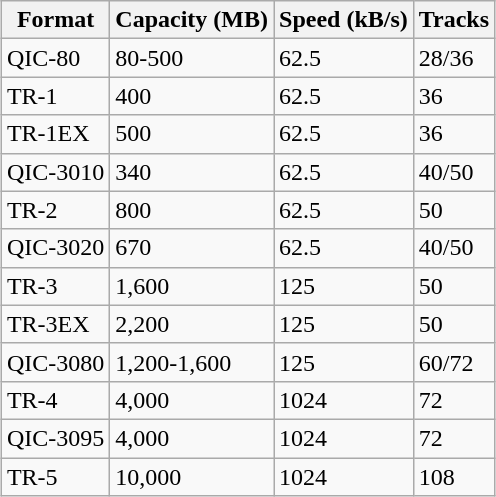<table class="wikitable" style="margin:1em auto;">
<tr>
<th>Format</th>
<th>Capacity (MB)</th>
<th>Speed (kB/s)</th>
<th>Tracks</th>
</tr>
<tr>
<td>QIC-80</td>
<td>80-500</td>
<td>62.5</td>
<td>28/36</td>
</tr>
<tr>
<td>TR-1</td>
<td>400</td>
<td>62.5</td>
<td>36</td>
</tr>
<tr>
<td>TR-1EX</td>
<td>500</td>
<td>62.5</td>
<td>36</td>
</tr>
<tr>
<td>QIC-3010</td>
<td>340</td>
<td>62.5</td>
<td>40/50</td>
</tr>
<tr>
<td>TR-2</td>
<td>800</td>
<td>62.5</td>
<td>50</td>
</tr>
<tr>
<td>QIC-3020</td>
<td>670</td>
<td>62.5</td>
<td>40/50</td>
</tr>
<tr>
<td>TR-3</td>
<td>1,600</td>
<td>125</td>
<td>50</td>
</tr>
<tr>
<td>TR-3EX</td>
<td>2,200</td>
<td>125</td>
<td>50</td>
</tr>
<tr>
<td>QIC-3080</td>
<td>1,200-1,600</td>
<td>125</td>
<td>60/72</td>
</tr>
<tr>
<td>TR-4</td>
<td>4,000</td>
<td>1024</td>
<td>72</td>
</tr>
<tr>
<td>QIC-3095</td>
<td>4,000</td>
<td>1024</td>
<td>72</td>
</tr>
<tr>
<td>TR-5</td>
<td>10,000</td>
<td>1024</td>
<td>108</td>
</tr>
</table>
